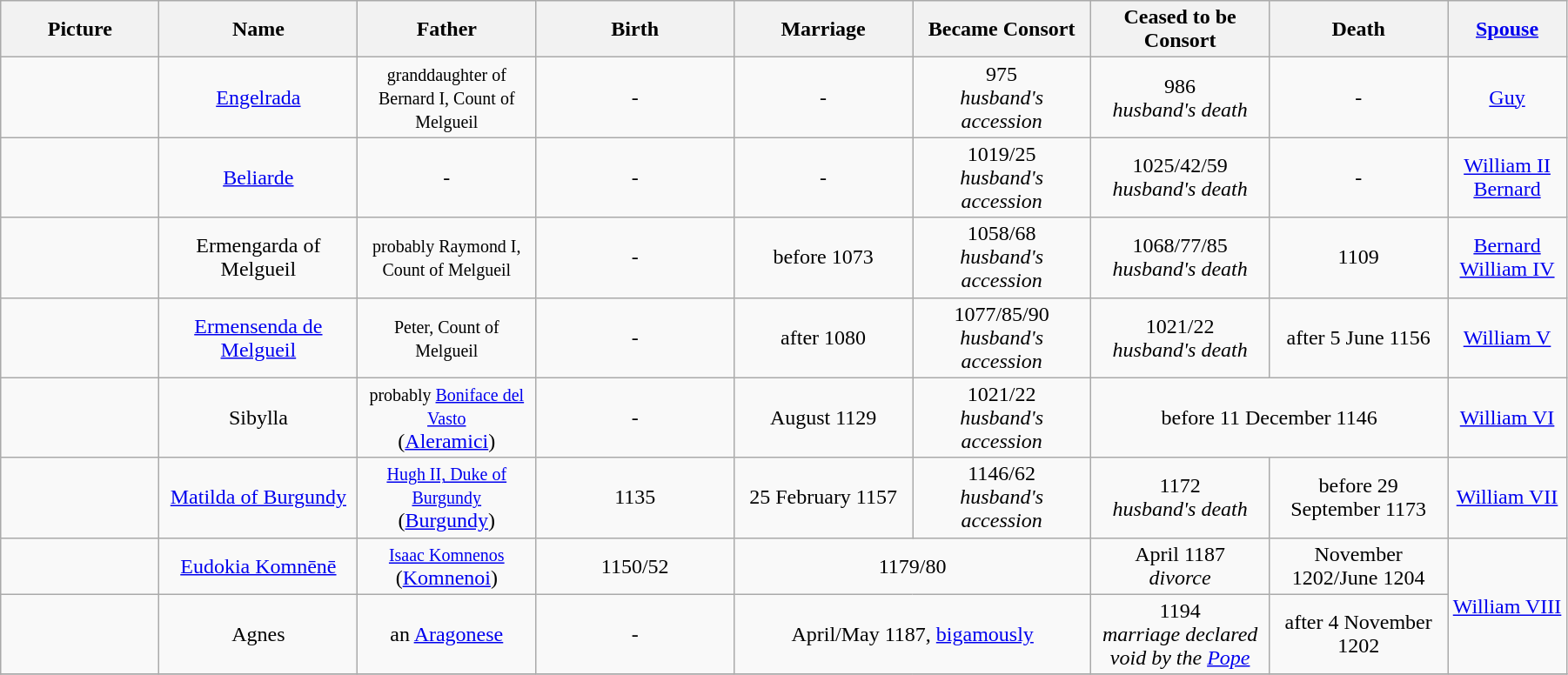<table width=95% class="wikitable">
<tr>
<th width = "8%">Picture</th>
<th width = "10%">Name</th>
<th width = "9%">Father</th>
<th width = "10%">Birth</th>
<th width = "9%">Marriage</th>
<th width = "9%">Became Consort</th>
<th width = "9%">Ceased to be Consort</th>
<th width = "9%">Death</th>
<th width = "6%"><a href='#'>Spouse</a></th>
</tr>
<tr>
<td align="center"></td>
<td align="center"><a href='#'>Engelrada</a></td>
<td align="center"><small>granddaughter of Bernard I, Count of Melgueil</small></td>
<td align="center">-</td>
<td align="center">-</td>
<td align="center">975<br><em>husband's accession</em></td>
<td align="center">986<br><em>husband's death</em></td>
<td align="center">-</td>
<td align="center"><a href='#'>Guy</a></td>
</tr>
<tr>
<td align="center"></td>
<td align="center"><a href='#'>Beliarde</a></td>
<td align="center">-</td>
<td align="center">-</td>
<td align="center">-</td>
<td align="center">1019/25<br><em>husband's accession</em></td>
<td align="center">1025/42/59<br><em>husband's death</em></td>
<td align="center">-</td>
<td align="center"><a href='#'>William II Bernard</a></td>
</tr>
<tr>
<td align="center"></td>
<td align="center">Ermengarda of Melgueil</td>
<td align="center"><small>probably Raymond I, Count of Melgueil</small></td>
<td align="center">-</td>
<td align="center">before 1073</td>
<td align="center">1058/68<br><em>husband's accession</em></td>
<td align="center">1068/77/85<br><em>husband's death</em></td>
<td align="center">1109</td>
<td align="center"><a href='#'>Bernard William IV</a></td>
</tr>
<tr>
<td align="center"></td>
<td align="center"><a href='#'>Ermensenda de Melgueil</a></td>
<td align="center"><small>Peter, Count of Melgueil</small></td>
<td align="center">-</td>
<td align="center">after 1080</td>
<td align="center">1077/85/90<br><em>husband's accession</em></td>
<td align="center">1021/22<br><em>husband's death</em></td>
<td align="center">after 5 June 1156</td>
<td align="center"><a href='#'>William V</a></td>
</tr>
<tr>
<td align="center"></td>
<td align="center">Sibylla</td>
<td align="center"><small>probably <a href='#'>Boniface del Vasto</a></small><br> (<a href='#'>Aleramici</a>)</td>
<td align="center">-</td>
<td align="center">August 1129</td>
<td align="center">1021/22<br><em>husband's accession</em></td>
<td align="center" colspan="2">before 11 December 1146</td>
<td align="center"><a href='#'>William VI</a></td>
</tr>
<tr>
<td align="center"></td>
<td align="center"><a href='#'>Matilda of Burgundy</a></td>
<td align="center"><small><a href='#'>Hugh II, Duke of Burgundy</a></small><br> (<a href='#'>Burgundy</a>)</td>
<td align="center">1135</td>
<td align="center">25 February 1157</td>
<td align="center">1146/62<br><em>husband's accession</em></td>
<td align="center">1172<br><em>husband's death</em></td>
<td align="center">before 29 September 1173</td>
<td align="center"><a href='#'>William VII</a></td>
</tr>
<tr>
<td align="center"></td>
<td align="center"><a href='#'>Eudokia Komnēnē</a></td>
<td align="center"><small><a href='#'>Isaac Komnenos</a></small><br> (<a href='#'>Komnenoi</a>)</td>
<td align="center">1150/52</td>
<td align="center" colspan="2">1179/80</td>
<td align="center">April 1187<br><em>divorce</em></td>
<td align="center">November 1202/June 1204</td>
<td align="center" rowspan="2"><a href='#'>William VIII</a></td>
</tr>
<tr>
<td align="center"></td>
<td align="center">Agnes</td>
<td align="center">an <a href='#'>Aragonese</a></td>
<td align="center">-</td>
<td align="center" colspan="2">April/May 1187, <a href='#'>bigamously</a></td>
<td align="center">1194<br><em>marriage declared void by the <a href='#'>Pope</a></em></td>
<td align="center">after 4 November 1202</td>
</tr>
<tr>
</tr>
</table>
